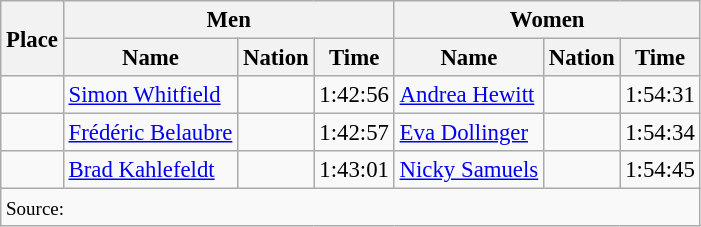<table class=wikitable style="font-size:95%">
<tr>
<th rowspan="2">Place</th>
<th colspan="3">Men</th>
<th colspan="3">Women</th>
</tr>
<tr>
<th>Name</th>
<th>Nation</th>
<th>Time</th>
<th>Name</th>
<th>Nation</th>
<th>Time</th>
</tr>
<tr>
<td align="center"></td>
<td><a href='#'>Simon Whitfield</a></td>
<td></td>
<td>1:42:56</td>
<td><a href='#'>Andrea Hewitt</a></td>
<td></td>
<td>1:54:31</td>
</tr>
<tr>
<td align="center"></td>
<td><a href='#'>Frédéric Belaubre</a></td>
<td></td>
<td>1:42:57</td>
<td><a href='#'>Eva Dollinger</a></td>
<td></td>
<td>1:54:34</td>
</tr>
<tr>
<td align="center"></td>
<td><a href='#'>Brad Kahlefeldt</a></td>
<td></td>
<td>1:43:01</td>
<td><a href='#'>Nicky Samuels</a></td>
<td></td>
<td>1:54:45</td>
</tr>
<tr>
<td colspan="7"><small>Source:</small></td>
</tr>
</table>
